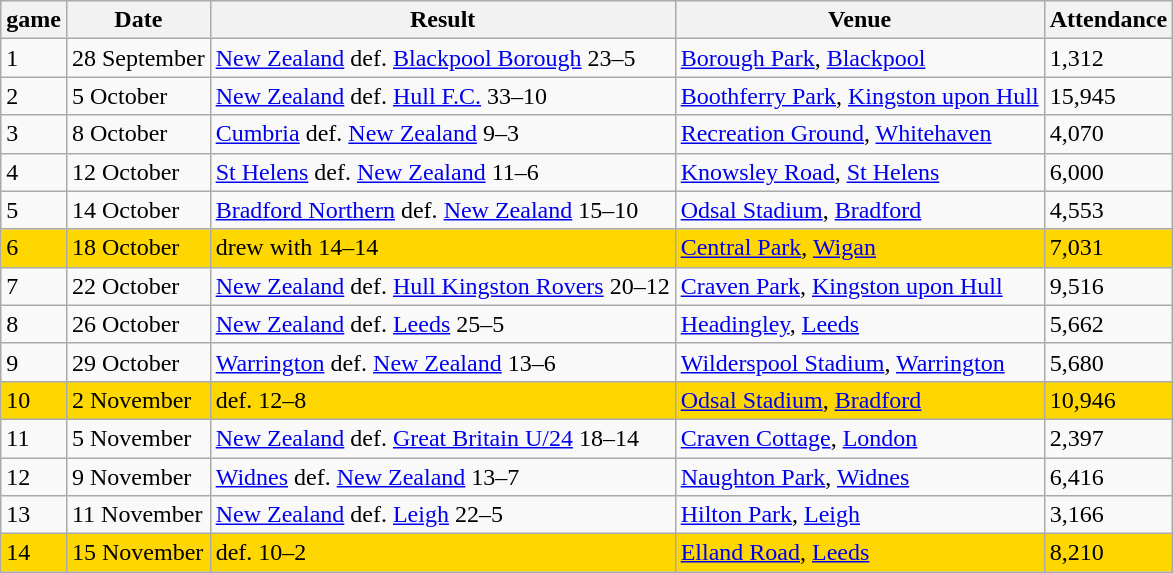<table class="wikitable">
<tr>
<th>game</th>
<th>Date</th>
<th>Result</th>
<th>Venue</th>
<th>Attendance</th>
</tr>
<tr>
<td>1</td>
<td>28 September</td>
<td> <a href='#'>New Zealand</a> def.  <a href='#'>Blackpool Borough</a> 23–5</td>
<td><a href='#'>Borough Park</a>, <a href='#'>Blackpool</a></td>
<td>1,312</td>
</tr>
<tr>
<td>2</td>
<td>5 October</td>
<td> <a href='#'>New Zealand</a> def.  <a href='#'>Hull F.C.</a> 33–10</td>
<td><a href='#'>Boothferry Park</a>, <a href='#'>Kingston upon Hull</a></td>
<td>15,945</td>
</tr>
<tr>
<td>3</td>
<td>8 October</td>
<td> <a href='#'>Cumbria</a> def.  <a href='#'>New Zealand</a> 9–3</td>
<td><a href='#'>Recreation Ground</a>, <a href='#'>Whitehaven</a></td>
<td>4,070</td>
</tr>
<tr>
<td>4</td>
<td>12 October</td>
<td> <a href='#'>St Helens</a> def.  <a href='#'>New Zealand</a> 11–6</td>
<td><a href='#'>Knowsley Road</a>, <a href='#'>St Helens</a></td>
<td>6,000</td>
</tr>
<tr>
<td>5</td>
<td>14 October</td>
<td> <a href='#'>Bradford Northern</a> def.  <a href='#'>New Zealand</a> 15–10</td>
<td><a href='#'>Odsal Stadium</a>, <a href='#'>Bradford</a></td>
<td>4,553</td>
</tr>
<tr bgcolor=Gold>
<td>6</td>
<td>18 October</td>
<td> drew with  14–14</td>
<td><a href='#'>Central Park</a>, <a href='#'>Wigan</a></td>
<td>7,031</td>
</tr>
<tr>
<td>7</td>
<td>22 October</td>
<td> <a href='#'>New Zealand</a> def.  <a href='#'>Hull Kingston Rovers</a> 20–12</td>
<td><a href='#'>Craven Park</a>, <a href='#'>Kingston upon Hull</a></td>
<td>9,516</td>
</tr>
<tr>
<td>8</td>
<td>26 October</td>
<td> <a href='#'>New Zealand</a> def.  <a href='#'>Leeds</a> 25–5</td>
<td><a href='#'>Headingley</a>, <a href='#'>Leeds</a></td>
<td>5,662</td>
</tr>
<tr>
<td>9</td>
<td>29 October</td>
<td> <a href='#'>Warrington</a> def.  <a href='#'>New Zealand</a> 13–6</td>
<td><a href='#'>Wilderspool Stadium</a>, <a href='#'>Warrington</a></td>
<td>5,680</td>
</tr>
<tr bgcolor=Gold>
<td>10</td>
<td>2 November</td>
<td> def.  12–8</td>
<td><a href='#'>Odsal Stadium</a>, <a href='#'>Bradford</a></td>
<td>10,946</td>
</tr>
<tr>
<td>11</td>
<td>5 November</td>
<td> <a href='#'>New Zealand</a> def.  <a href='#'>Great Britain U/24</a> 18–14</td>
<td><a href='#'>Craven Cottage</a>, <a href='#'>London</a></td>
<td>2,397</td>
</tr>
<tr>
<td>12</td>
<td>9 November</td>
<td> <a href='#'>Widnes</a> def.  <a href='#'>New Zealand</a> 13–7</td>
<td><a href='#'>Naughton Park</a>, <a href='#'>Widnes</a></td>
<td>6,416</td>
</tr>
<tr>
<td>13</td>
<td>11 November</td>
<td> <a href='#'>New Zealand</a> def.  <a href='#'>Leigh</a> 22–5</td>
<td><a href='#'>Hilton Park</a>, <a href='#'>Leigh</a></td>
<td>3,166</td>
</tr>
<tr bgcolor=Gold>
<td>14</td>
<td>15 November</td>
<td> def.  10–2</td>
<td><a href='#'>Elland Road</a>, <a href='#'>Leeds</a></td>
<td>8,210</td>
</tr>
</table>
